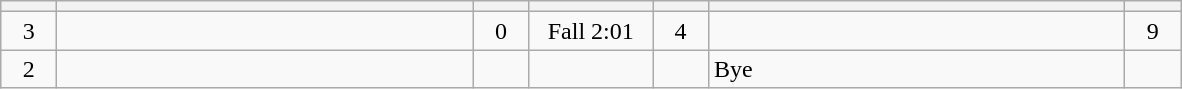<table class="wikitable" style="text-align: center;">
<tr>
<th width=30></th>
<th width=270></th>
<th width=30></th>
<th width=75></th>
<th width=30></th>
<th width=270></th>
<th width=30></th>
</tr>
<tr>
<td>3</td>
<td align=left><strong></strong></td>
<td>0</td>
<td>Fall 2:01</td>
<td>4</td>
<td align=left></td>
<td>9</td>
</tr>
<tr>
<td>2</td>
<td align=left><strong></strong></td>
<td></td>
<td></td>
<td></td>
<td align=left>Bye</td>
<td></td>
</tr>
</table>
